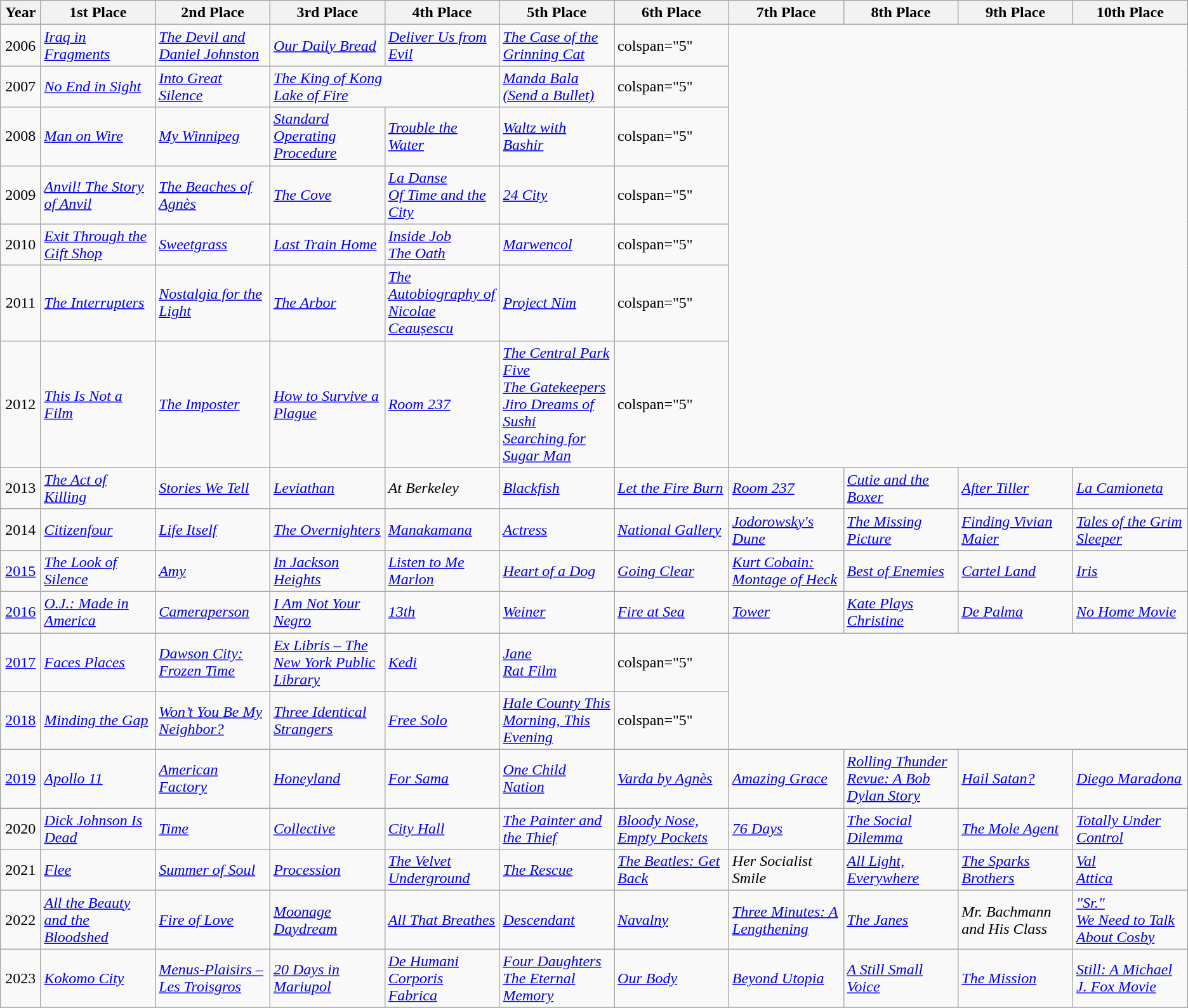<table class="wikitable">
<tr>
<th scope="col" width="3%">Year</th>
<th scope="col" width="9%">1st Place</th>
<th scope="col" width="9%">2nd Place</th>
<th scope="col" width="9%">3rd Place</th>
<th scope="col" width="9%">4th Place</th>
<th scope="col" width="9%">5th Place</th>
<th scope="col" width="9%">6th Place</th>
<th scope="col" width="9%">7th Place</th>
<th scope="col" width="9%">8th Place</th>
<th scope="col" width="9%">9th Place</th>
<th scope="col" width="9%">10th Place</th>
</tr>
<tr>
<td align="center">2006</td>
<td><em><a href='#'>Iraq in Fragments</a></em></td>
<td><em><a href='#'>The Devil and Daniel Johnston</a></em></td>
<td><em><a href='#'>Our Daily Bread</a></em></td>
<td><em><a href='#'>Deliver Us from Evil</a></em></td>
<td><em><a href='#'>The Case of the Grinning Cat</a></em></td>
<td>colspan="5" </td>
</tr>
<tr>
<td align="center">2007</td>
<td><em><a href='#'>No End in Sight</a></em></td>
<td><em><a href='#'>Into Great Silence</a></em></td>
<td colspan="2"><em><a href='#'>The King of Kong</a></em><br><em><a href='#'>Lake of Fire</a></em></td>
<td><em><a href='#'>Manda Bala (Send a Bullet)</a></em></td>
<td>colspan="5" </td>
</tr>
<tr>
<td align="center">2008</td>
<td><em><a href='#'>Man on Wire</a></em></td>
<td><em><a href='#'>My Winnipeg</a></em></td>
<td><em><a href='#'>Standard Operating Procedure</a></em></td>
<td><em><a href='#'>Trouble the Water</a></em></td>
<td><em><a href='#'>Waltz with Bashir</a></em></td>
<td>colspan="5" </td>
</tr>
<tr>
<td align="center">2009</td>
<td><em><a href='#'>Anvil! The Story of Anvil</a></em></td>
<td><em><a href='#'>The Beaches of Agnès</a></em></td>
<td><em><a href='#'>The Cove</a></em></td>
<td><em><a href='#'>La Danse</a></em><br><em><a href='#'>Of Time and the City</a></em></td>
<td><em><a href='#'>24 City</a></em></td>
<td>colspan="5" </td>
</tr>
<tr>
<td align="center">2010</td>
<td><em><a href='#'>Exit Through the Gift Shop</a></em></td>
<td><em><a href='#'>Sweetgrass</a></em></td>
<td><em><a href='#'>Last Train Home</a></em></td>
<td><em><a href='#'>Inside Job</a></em><br><em><a href='#'>The Oath</a></em></td>
<td><em><a href='#'>Marwencol</a></em></td>
<td>colspan="5" </td>
</tr>
<tr>
<td align="center">2011</td>
<td><em><a href='#'>The Interrupters</a></em></td>
<td><em><a href='#'>Nostalgia for the Light</a></em></td>
<td><em><a href='#'>The Arbor</a></em></td>
<td><em><a href='#'>The Autobiography of Nicolae Ceaușescu</a></em></td>
<td><em><a href='#'>Project Nim</a></em></td>
<td>colspan="5" </td>
</tr>
<tr>
<td align="center">2012</td>
<td><em><a href='#'>This Is Not a Film</a></em></td>
<td><em><a href='#'>The Imposter</a></em></td>
<td><em><a href='#'>How to Survive a Plague</a></em></td>
<td><em><a href='#'>Room 237</a></em></td>
<td><em><a href='#'>The Central Park Five</a></em><br><em><a href='#'>The Gatekeepers</a></em><br><em><a href='#'>Jiro Dreams of Sushi</a></em><br><em><a href='#'>Searching for Sugar Man</a></em></td>
<td>colspan="5" </td>
</tr>
<tr>
<td align="center">2013</td>
<td><em><a href='#'>The Act of Killing</a></em></td>
<td><em><a href='#'>Stories We Tell</a></em></td>
<td><em><a href='#'>Leviathan</a></em></td>
<td><em>At Berkeley</em></td>
<td><em><a href='#'>Blackfish</a></em></td>
<td><em><a href='#'>Let the Fire Burn</a></em></td>
<td><em><a href='#'>Room 237</a></em></td>
<td><em><a href='#'>Cutie and the Boxer</a></em></td>
<td><em><a href='#'>After Tiller</a></em></td>
<td><em><a href='#'>La Camioneta</a></em></td>
</tr>
<tr>
<td align="center">2014</td>
<td><em><a href='#'>Citizenfour</a></em></td>
<td><em><a href='#'>Life Itself</a></em></td>
<td><em><a href='#'>The Overnighters</a></em></td>
<td><em><a href='#'>Manakamana</a></em></td>
<td><em><a href='#'>Actress</a></em></td>
<td><em><a href='#'>National Gallery</a></em></td>
<td><em><a href='#'>Jodorowsky's Dune</a></em></td>
<td><em><a href='#'>The Missing Picture</a></em></td>
<td><em><a href='#'>Finding Vivian Maier</a></em></td>
<td><em><a href='#'>Tales of the Grim Sleeper</a></em></td>
</tr>
<tr>
<td align="center"><a href='#'>2015</a></td>
<td><em><a href='#'>The Look of Silence</a></em></td>
<td><em><a href='#'>Amy</a></em></td>
<td><em><a href='#'>In Jackson Heights</a></em></td>
<td><em><a href='#'>Listen to Me Marlon</a></em></td>
<td><em><a href='#'>Heart of a Dog</a></em></td>
<td><em><a href='#'>Going Clear</a></em></td>
<td><em><a href='#'>Kurt Cobain: Montage of Heck</a></em></td>
<td><em><a href='#'>Best of Enemies</a></em></td>
<td><em><a href='#'>Cartel Land</a></em></td>
<td><em><a href='#'>Iris</a></em></td>
</tr>
<tr>
<td align="center"><a href='#'>2016</a></td>
<td><em><a href='#'>O.J.: Made in America</a></em></td>
<td><em><a href='#'>Cameraperson</a></em></td>
<td><em><a href='#'>I Am Not Your Negro</a></em></td>
<td><em><a href='#'>13th</a></em></td>
<td><em><a href='#'>Weiner</a></em></td>
<td><em><a href='#'>Fire at Sea</a></em></td>
<td><em><a href='#'>Tower</a></em></td>
<td><em><a href='#'>Kate Plays Christine</a></em></td>
<td><em><a href='#'>De Palma</a></em></td>
<td><em><a href='#'>No Home Movie</a></em></td>
</tr>
<tr>
<td align="center"><a href='#'>2017</a></td>
<td><em><a href='#'>Faces Places</a></em></td>
<td><em><a href='#'>Dawson City: Frozen Time</a></em></td>
<td><em><a href='#'>Ex Libris – The New York Public Library</a></em></td>
<td><em><a href='#'>Kedi</a></em></td>
<td><em><a href='#'>Jane</a></em><br><em><a href='#'>Rat Film</a></em></td>
<td>colspan="5" </td>
</tr>
<tr>
<td align="center"><a href='#'>2018</a></td>
<td><em><a href='#'>Minding the Gap</a></em></td>
<td><em><a href='#'>Won’t You Be My Neighbor?</a></em></td>
<td><em><a href='#'>Three Identical Strangers</a></em></td>
<td><em><a href='#'>Free Solo</a></em></td>
<td><em><a href='#'>Hale County This Morning, This Evening</a></em></td>
<td>colspan="5" </td>
</tr>
<tr>
<td align="center"><a href='#'>2019</a></td>
<td><em><a href='#'>Apollo 11</a></em></td>
<td><em><a href='#'>American Factory</a></em></td>
<td><em><a href='#'>Honeyland</a></em></td>
<td><em><a href='#'>For Sama</a></em></td>
<td><em><a href='#'>One Child Nation</a></em></td>
<td><em><a href='#'>Varda by Agnès</a></em></td>
<td><em><a href='#'>Amazing Grace</a></em></td>
<td><em><a href='#'>Rolling Thunder Revue: A Bob Dylan Story</a></em></td>
<td><em><a href='#'>Hail Satan?</a></em></td>
<td><em><a href='#'>Diego Maradona</a></em></td>
</tr>
<tr>
<td align="center">2020</td>
<td><em><a href='#'>Dick Johnson Is Dead</a></em></td>
<td><em><a href='#'>Time</a></em></td>
<td><em><a href='#'>Collective</a></em></td>
<td><em><a href='#'>City Hall</a></em></td>
<td><em><a href='#'>The Painter and the Thief</a></em></td>
<td><em><a href='#'>Bloody Nose, Empty Pockets</a></em></td>
<td><em><a href='#'>76 Days</a></em></td>
<td><em><a href='#'>The Social Dilemma</a></em></td>
<td><em><a href='#'>The Mole Agent</a></em></td>
<td><em><a href='#'>Totally Under Control</a></em></td>
</tr>
<tr>
<td align="center">2021</td>
<td><em><a href='#'>Flee</a></em></td>
<td><em><a href='#'>Summer of Soul</a></em></td>
<td><em><a href='#'>Procession</a></em></td>
<td><em><a href='#'>The Velvet Underground</a></em></td>
<td><em><a href='#'>The Rescue</a></em></td>
<td><em><a href='#'>The Beatles: Get Back</a></em></td>
<td><em>Her Socialist Smile</em></td>
<td><em><a href='#'>All Light, Everywhere</a></em></td>
<td><em><a href='#'>The Sparks Brothers</a></em></td>
<td><em><a href='#'>Val</a></em><br><em><a href='#'>Attica</a></em></td>
</tr>
<tr>
<td align="center">2022</td>
<td><em><a href='#'>All the Beauty and the Bloodshed</a></em></td>
<td><em><a href='#'>Fire of Love</a></em></td>
<td><em><a href='#'>Moonage Daydream</a></em></td>
<td><em><a href='#'>All That Breathes</a></em></td>
<td><em><a href='#'>Descendant</a></em></td>
<td><em><a href='#'>Navalny</a></em></td>
<td><em><a href='#'>Three Minutes: A Lengthening</a></em></td>
<td><em><a href='#'>The Janes</a></em></td>
<td><em>Mr. Bachmann and His Class</em></td>
<td><em><a href='#'>"Sr."</a></em><br><em><a href='#'>We Need to Talk About Cosby</a></em></td>
</tr>
<tr>
<td align="center">2023</td>
<td><em><a href='#'>Kokomo City</a></em></td>
<td><em><a href='#'>Menus-Plaisirs – Les Troisgros</a></em></td>
<td><em><a href='#'>20 Days in Mariupol</a></em></td>
<td><em><a href='#'>De Humani Corporis Fabrica</a></em></td>
<td><em><a href='#'>Four Daughters</a></em><br><em><a href='#'>The Eternal Memory</a></em></td>
<td><em><a href='#'>Our Body</a></em></td>
<td><em><a href='#'>Beyond Utopia</a></em></td>
<td><em><a href='#'>A Still Small Voice</a></em></td>
<td><em><a href='#'>The Mission</a></em></td>
<td><em><a href='#'>Still: A Michael J. Fox Movie</a></em></td>
</tr>
<tr>
</tr>
</table>
